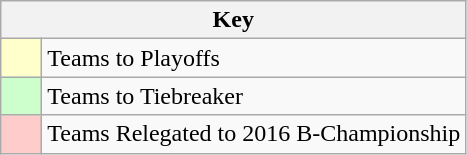<table class="wikitable" style="text-align: center;">
<tr>
<th colspan=2>Key</th>
</tr>
<tr>
<td style="background:#ffc; width:20px;"></td>
<td align=left>Teams to Playoffs</td>
</tr>
<tr>
<td style="background:#cfc; width:20px;"></td>
<td align=left>Teams to Tiebreaker</td>
</tr>
<tr>
<td style="background:#fcc; width:20px;"></td>
<td align=left>Teams Relegated to 2016 B-Championship</td>
</tr>
</table>
